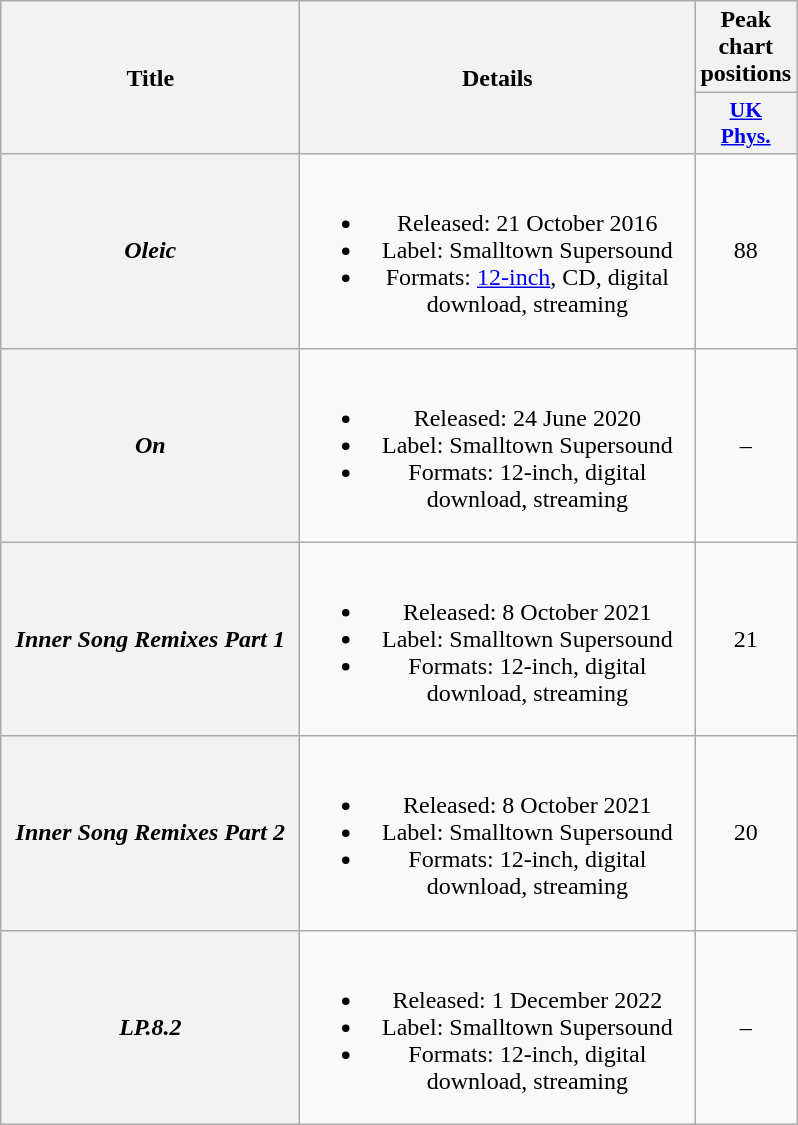<table class="wikitable plainrowheaders" style="text-align:center;" border="1">
<tr>
<th scope="col" rowspan="2" style="width:12em;">Title</th>
<th scope="col" rowspan="2" style="width:16em;">Details</th>
<th scope="col" colspan="1">Peak chart positions</th>
</tr>
<tr>
<th scope="col" style="width:2em;font-size:90%;"><a href='#'>UK<br>Phys.</a><br></th>
</tr>
<tr>
<th scope="row"><em>Oleic</em></th>
<td><br><ul><li>Released: 21 October 2016</li><li>Label: Smalltown Supersound</li><li>Formats: <a href='#'>12-inch</a>, CD, digital download, streaming</li></ul></td>
<td>88</td>
</tr>
<tr>
<th scope="row"><em>On</em></th>
<td><br><ul><li>Released: 24 June 2020</li><li>Label: Smalltown Supersound</li><li>Formats: 12-inch, digital download, streaming</li></ul></td>
<td>–</td>
</tr>
<tr>
<th scope="row"><em>Inner Song Remixes Part 1</em></th>
<td><br><ul><li>Released: 8 October 2021</li><li>Label: Smalltown Supersound</li><li>Formats: 12-inch, digital download, streaming</li></ul></td>
<td>21</td>
</tr>
<tr>
<th scope="row"><em>Inner Song Remixes Part 2</em></th>
<td><br><ul><li>Released: 8 October 2021</li><li>Label: Smalltown Supersound</li><li>Formats: 12-inch, digital download, streaming</li></ul></td>
<td>20</td>
</tr>
<tr>
<th scope="row"><em>LP.8.2</em></th>
<td><br><ul><li>Released: 1 December 2022</li><li>Label: Smalltown Supersound</li><li>Formats: 12-inch, digital download, streaming</li></ul></td>
<td>–</td>
</tr>
</table>
